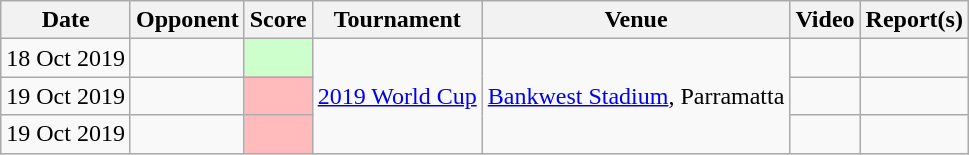<table class=wikitable>
<tr>
<th>Date</th>
<th>Opponent</th>
<th>Score</th>
<th>Tournament</th>
<th>Venue</th>
<th>Video</th>
<th>Report(s)</th>
</tr>
<tr>
<td>18 Oct 2019</td>
<td></td>
<td bgcolor="#CCFFCC"></td>
<td rowspan=3><a href='#'>2019 World Cup</a></td>
<td rowspan=3> <a href='#'>Bankwest Stadium</a>, Parramatta</td>
<td style="text-align:center;"></td>
<td style="text-align:center;"></td>
</tr>
<tr>
<td>19 Oct 2019</td>
<td></td>
<td bgcolor="#FFBBBB"></td>
<td style="text-align:center;"></td>
<td style="text-align:center;"></td>
</tr>
<tr>
<td>19 Oct 2019</td>
<td></td>
<td bgcolor="#FFBBBB"></td>
<td style="text-align:center;"></td>
<td style="text-align:center;"></td>
</tr>
</table>
